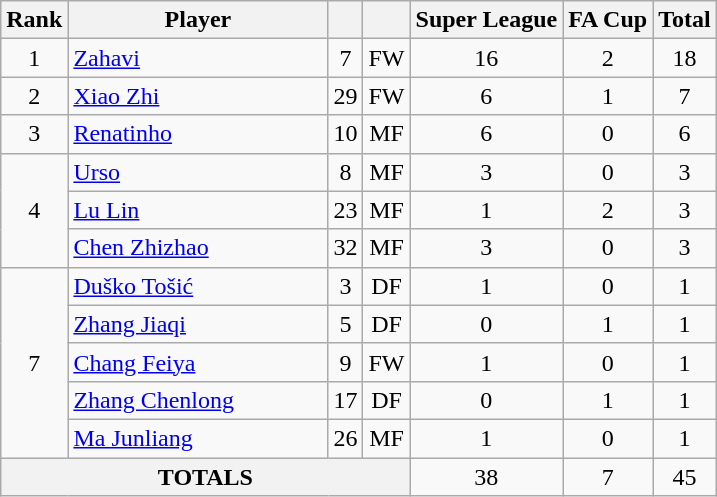<table class="wikitable">
<tr>
<th>Rank</th>
<th style="width:166px;">Player</th>
<th></th>
<th></th>
<th>Super League</th>
<th>FA Cup</th>
<th>Total</th>
</tr>
<tr>
<td align=center>1</td>
<td> <a href='#'>Zahavi</a></td>
<td align=center>7</td>
<td align=center>FW</td>
<td align=center>16</td>
<td align=center>2</td>
<td align=center>18</td>
</tr>
<tr>
<td align=center>2</td>
<td> <a href='#'>Xiao Zhi</a></td>
<td align=center>29</td>
<td align=center>FW</td>
<td align=center>6</td>
<td align=center>1</td>
<td align=center>7</td>
</tr>
<tr>
<td align=center>3</td>
<td> <a href='#'>Renatinho</a></td>
<td align=center>10</td>
<td align=center>MF</td>
<td align=center>6</td>
<td align=center>0</td>
<td align=center>6</td>
</tr>
<tr>
<td align=center rowspan=3>4</td>
<td> <a href='#'>Urso</a></td>
<td align=center>8</td>
<td align=center>MF</td>
<td align=center>3</td>
<td align=center>0</td>
<td align=center>3</td>
</tr>
<tr>
<td> <a href='#'>Lu Lin</a></td>
<td align=center>23</td>
<td align=center>MF</td>
<td align=center>1</td>
<td align=center>2</td>
<td align=center>3</td>
</tr>
<tr>
<td> <a href='#'>Chen Zhizhao</a></td>
<td align=center>32</td>
<td align=center>MF</td>
<td align=center>3</td>
<td align=center>0</td>
<td align=center>3</td>
</tr>
<tr>
<td align=center rowspan=5>7</td>
<td> <a href='#'>Duško Tošić</a></td>
<td align=center>3</td>
<td align=center>DF</td>
<td align=center>1</td>
<td align=center>0</td>
<td align=center>1</td>
</tr>
<tr>
<td> <a href='#'>Zhang Jiaqi</a></td>
<td align=center>5</td>
<td align=center>DF</td>
<td align=center>0</td>
<td align=center>1</td>
<td align=center>1</td>
</tr>
<tr>
<td> <a href='#'>Chang Feiya</a></td>
<td align=center>9</td>
<td align=center>FW</td>
<td align=center>1</td>
<td align=center>0</td>
<td align=center>1</td>
</tr>
<tr>
<td> <a href='#'>Zhang Chenlong</a></td>
<td align=center>17</td>
<td align=center>DF</td>
<td align=center>0</td>
<td align=center>1</td>
<td align=center>1</td>
</tr>
<tr>
<td> <a href='#'>Ma Junliang</a></td>
<td align=center>26</td>
<td align=center>MF</td>
<td align=center>1</td>
<td align=center>0</td>
<td align=center>1</td>
</tr>
<tr>
<th align=center colspan=4>TOTALS</th>
<td align=center>38</td>
<td align=center>7</td>
<td align=center>45</td>
</tr>
</table>
